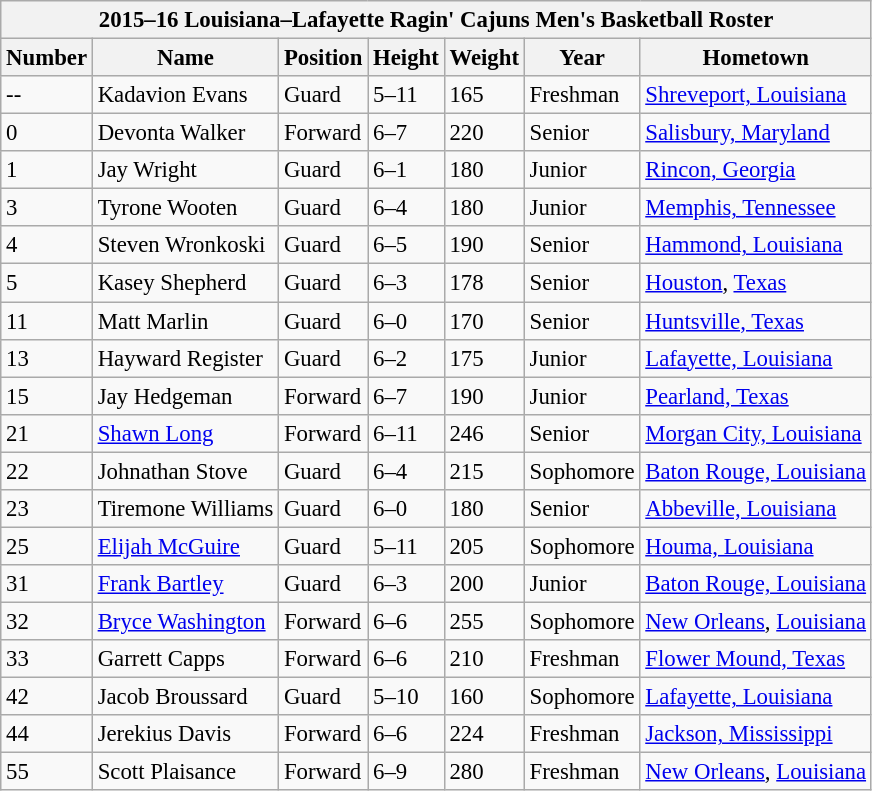<table class="wikitable sortable" style="font-size: 95%;">
<tr>
<th colspan=7 style=>2015–16 Louisiana–Lafayette Ragin' Cajuns Men's Basketball Roster</th>
</tr>
<tr>
<th>Number</th>
<th>Name</th>
<th>Position</th>
<th>Height</th>
<th>Weight</th>
<th>Year</th>
<th>Hometown</th>
</tr>
<tr>
<td>--</td>
<td>Kadavion Evans</td>
<td>Guard</td>
<td>5–11</td>
<td>165</td>
<td>Freshman</td>
<td><a href='#'>Shreveport, Louisiana</a></td>
</tr>
<tr>
<td>0</td>
<td>Devonta Walker</td>
<td>Forward</td>
<td>6–7</td>
<td>220</td>
<td>Senior</td>
<td><a href='#'>Salisbury, Maryland</a></td>
</tr>
<tr>
<td>1</td>
<td>Jay Wright</td>
<td>Guard</td>
<td>6–1</td>
<td>180</td>
<td>Junior</td>
<td><a href='#'>Rincon, Georgia</a></td>
</tr>
<tr>
<td>3</td>
<td>Tyrone Wooten</td>
<td>Guard</td>
<td>6–4</td>
<td>180</td>
<td>Junior</td>
<td><a href='#'>Memphis, Tennessee</a></td>
</tr>
<tr>
<td>4</td>
<td>Steven Wronkoski</td>
<td>Guard</td>
<td>6–5</td>
<td>190</td>
<td>Senior</td>
<td><a href='#'>Hammond, Louisiana</a></td>
</tr>
<tr>
<td>5</td>
<td>Kasey Shepherd</td>
<td>Guard</td>
<td>6–3</td>
<td>178</td>
<td>Senior</td>
<td><a href='#'>Houston</a>, <a href='#'>Texas</a></td>
</tr>
<tr>
<td>11</td>
<td>Matt Marlin</td>
<td>Guard</td>
<td>6–0</td>
<td>170</td>
<td>Senior</td>
<td><a href='#'>Huntsville, Texas</a></td>
</tr>
<tr>
<td>13</td>
<td>Hayward Register</td>
<td>Guard</td>
<td>6–2</td>
<td>175</td>
<td>Junior</td>
<td><a href='#'>Lafayette, Louisiana</a></td>
</tr>
<tr>
<td>15</td>
<td>Jay Hedgeman</td>
<td>Forward</td>
<td>6–7</td>
<td>190</td>
<td>Junior</td>
<td><a href='#'>Pearland, Texas</a></td>
</tr>
<tr>
<td>21</td>
<td><a href='#'>Shawn Long</a></td>
<td>Forward</td>
<td>6–11</td>
<td>246</td>
<td>Senior</td>
<td><a href='#'>Morgan City, Louisiana</a></td>
</tr>
<tr>
<td>22</td>
<td>Johnathan Stove</td>
<td>Guard</td>
<td>6–4</td>
<td>215</td>
<td>Sophomore</td>
<td><a href='#'>Baton Rouge, Louisiana</a></td>
</tr>
<tr>
<td>23</td>
<td>Tiremone Williams</td>
<td>Guard</td>
<td>6–0</td>
<td>180</td>
<td>Senior</td>
<td><a href='#'>Abbeville, Louisiana</a></td>
</tr>
<tr>
<td>25</td>
<td><a href='#'>Elijah McGuire</a></td>
<td>Guard</td>
<td>5–11</td>
<td>205</td>
<td>Sophomore</td>
<td><a href='#'>Houma, Louisiana</a></td>
</tr>
<tr>
<td>31</td>
<td><a href='#'>Frank Bartley</a></td>
<td>Guard</td>
<td>6–3</td>
<td>200</td>
<td>Junior</td>
<td><a href='#'>Baton Rouge, Louisiana</a></td>
</tr>
<tr>
<td>32</td>
<td><a href='#'>Bryce Washington</a></td>
<td>Forward</td>
<td>6–6</td>
<td>255</td>
<td>Sophomore</td>
<td><a href='#'>New Orleans</a>, <a href='#'>Louisiana</a></td>
</tr>
<tr>
<td>33</td>
<td>Garrett Capps</td>
<td>Forward</td>
<td>6–6</td>
<td>210</td>
<td>Freshman</td>
<td><a href='#'>Flower Mound, Texas</a></td>
</tr>
<tr>
<td>42</td>
<td>Jacob Broussard</td>
<td>Guard</td>
<td>5–10</td>
<td>160</td>
<td>Sophomore</td>
<td><a href='#'>Lafayette, Louisiana</a></td>
</tr>
<tr>
<td>44</td>
<td>Jerekius Davis</td>
<td>Forward</td>
<td>6–6</td>
<td>224</td>
<td>Freshman</td>
<td><a href='#'>Jackson, Mississippi</a></td>
</tr>
<tr>
<td>55</td>
<td>Scott Plaisance</td>
<td>Forward</td>
<td>6–9</td>
<td>280</td>
<td>Freshman</td>
<td><a href='#'>New Orleans</a>, <a href='#'>Louisiana</a></td>
</tr>
</table>
